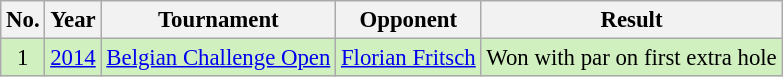<table class="wikitable" style="font-size:95%;">
<tr>
<th>No.</th>
<th>Year</th>
<th>Tournament</th>
<th>Opponent</th>
<th>Result</th>
</tr>
<tr style="background:#D0F0C0;">
<td align=center>1</td>
<td><a href='#'>2014</a></td>
<td><a href='#'>Belgian Challenge Open</a></td>
<td> <a href='#'>Florian Fritsch</a></td>
<td>Won with par on first extra hole</td>
</tr>
</table>
